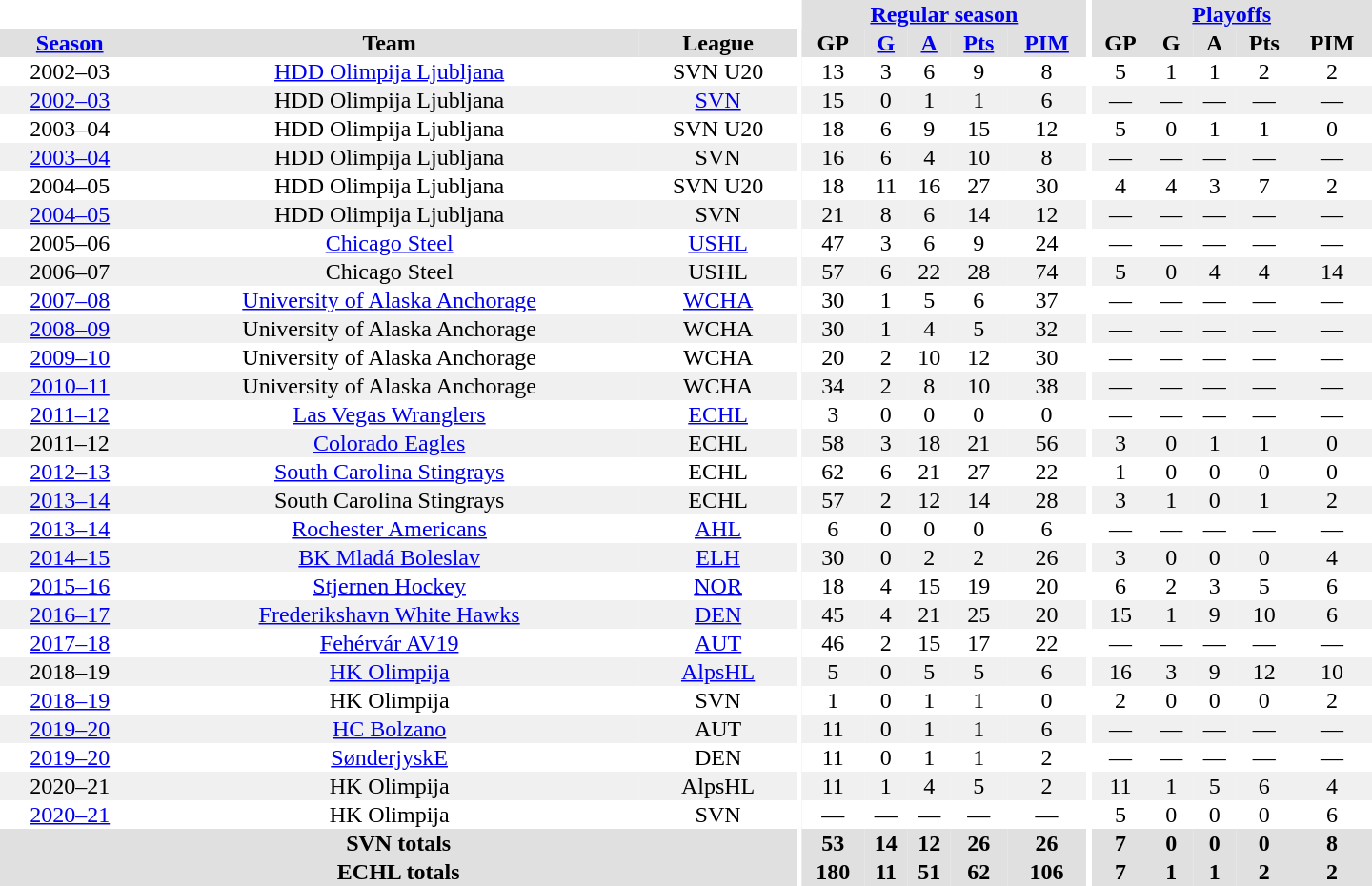<table border="0" cellpadding="1" cellspacing="0" style="text-align:center; width:60em">
<tr bgcolor="#e0e0e0">
<th colspan="3" bgcolor="#ffffff"></th>
<th rowspan="99" bgcolor="#ffffff"></th>
<th colspan="5"><a href='#'>Regular season</a></th>
<th rowspan="99" bgcolor="#ffffff"></th>
<th colspan="5"><a href='#'>Playoffs</a></th>
</tr>
<tr bgcolor="#e0e0e0">
<th><a href='#'>Season</a></th>
<th>Team</th>
<th>League</th>
<th>GP</th>
<th><a href='#'>G</a></th>
<th><a href='#'>A</a></th>
<th><a href='#'>Pts</a></th>
<th><a href='#'>PIM</a></th>
<th>GP</th>
<th>G</th>
<th>A</th>
<th>Pts</th>
<th>PIM</th>
</tr>
<tr>
<td>2002–03</td>
<td><a href='#'>HDD Olimpija Ljubljana</a></td>
<td>SVN U20</td>
<td>13</td>
<td>3</td>
<td>6</td>
<td>9</td>
<td>8</td>
<td>5</td>
<td>1</td>
<td>1</td>
<td>2</td>
<td>2</td>
</tr>
<tr bgcolor="#f0f0f0">
<td><a href='#'>2002–03</a></td>
<td>HDD Olimpija Ljubljana</td>
<td><a href='#'>SVN</a></td>
<td>15</td>
<td>0</td>
<td>1</td>
<td>1</td>
<td>6</td>
<td>—</td>
<td>—</td>
<td>—</td>
<td>—</td>
<td>—</td>
</tr>
<tr>
<td>2003–04</td>
<td>HDD Olimpija Ljubljana</td>
<td>SVN U20</td>
<td>18</td>
<td>6</td>
<td>9</td>
<td>15</td>
<td>12</td>
<td>5</td>
<td>0</td>
<td>1</td>
<td>1</td>
<td>0</td>
</tr>
<tr bgcolor="#f0f0f0">
<td><a href='#'>2003–04</a></td>
<td>HDD Olimpija Ljubljana</td>
<td>SVN</td>
<td>16</td>
<td>6</td>
<td>4</td>
<td>10</td>
<td>8</td>
<td>—</td>
<td>—</td>
<td>—</td>
<td>—</td>
<td>—</td>
</tr>
<tr>
<td>2004–05</td>
<td>HDD Olimpija Ljubljana</td>
<td>SVN U20</td>
<td>18</td>
<td>11</td>
<td>16</td>
<td>27</td>
<td>30</td>
<td>4</td>
<td>4</td>
<td>3</td>
<td>7</td>
<td>2</td>
</tr>
<tr bgcolor="#f0f0f0">
<td><a href='#'>2004–05</a></td>
<td>HDD Olimpija Ljubljana</td>
<td>SVN</td>
<td>21</td>
<td>8</td>
<td>6</td>
<td>14</td>
<td>12</td>
<td>—</td>
<td>—</td>
<td>—</td>
<td>—</td>
<td>—</td>
</tr>
<tr>
<td>2005–06</td>
<td><a href='#'>Chicago Steel</a></td>
<td><a href='#'>USHL</a></td>
<td>47</td>
<td>3</td>
<td>6</td>
<td>9</td>
<td>24</td>
<td>—</td>
<td>—</td>
<td>—</td>
<td>—</td>
<td>—</td>
</tr>
<tr bgcolor="#f0f0f0">
<td>2006–07</td>
<td>Chicago Steel</td>
<td>USHL</td>
<td>57</td>
<td>6</td>
<td>22</td>
<td>28</td>
<td>74</td>
<td>5</td>
<td>0</td>
<td>4</td>
<td>4</td>
<td>14</td>
</tr>
<tr>
<td><a href='#'>2007–08</a></td>
<td><a href='#'>University of Alaska Anchorage</a></td>
<td><a href='#'>WCHA</a></td>
<td>30</td>
<td>1</td>
<td>5</td>
<td>6</td>
<td>37</td>
<td>—</td>
<td>—</td>
<td>—</td>
<td>—</td>
<td>—</td>
</tr>
<tr bgcolor="#f0f0f0">
<td><a href='#'>2008–09</a></td>
<td>University of Alaska Anchorage</td>
<td>WCHA</td>
<td>30</td>
<td>1</td>
<td>4</td>
<td>5</td>
<td>32</td>
<td>—</td>
<td>—</td>
<td>—</td>
<td>—</td>
<td>—</td>
</tr>
<tr>
<td><a href='#'>2009–10</a></td>
<td>University of Alaska Anchorage</td>
<td>WCHA</td>
<td>20</td>
<td>2</td>
<td>10</td>
<td>12</td>
<td>30</td>
<td>—</td>
<td>—</td>
<td>—</td>
<td>—</td>
<td>—</td>
</tr>
<tr bgcolor="#f0f0f0">
<td><a href='#'>2010–11</a></td>
<td>University of Alaska Anchorage</td>
<td>WCHA</td>
<td>34</td>
<td>2</td>
<td>8</td>
<td>10</td>
<td>38</td>
<td>—</td>
<td>—</td>
<td>—</td>
<td>—</td>
<td>—</td>
</tr>
<tr>
<td><a href='#'>2011–12</a></td>
<td><a href='#'>Las Vegas Wranglers</a></td>
<td><a href='#'>ECHL</a></td>
<td>3</td>
<td>0</td>
<td>0</td>
<td>0</td>
<td>0</td>
<td>—</td>
<td>—</td>
<td>—</td>
<td>—</td>
<td>—</td>
</tr>
<tr bgcolor="#f0f0f0">
<td>2011–12</td>
<td><a href='#'>Colorado Eagles</a></td>
<td>ECHL</td>
<td>58</td>
<td>3</td>
<td>18</td>
<td>21</td>
<td>56</td>
<td>3</td>
<td>0</td>
<td>1</td>
<td>1</td>
<td>0</td>
</tr>
<tr>
<td><a href='#'>2012–13</a></td>
<td><a href='#'>South Carolina Stingrays</a></td>
<td>ECHL</td>
<td>62</td>
<td>6</td>
<td>21</td>
<td>27</td>
<td>22</td>
<td>1</td>
<td>0</td>
<td>0</td>
<td>0</td>
<td>0</td>
</tr>
<tr bgcolor="#f0f0f0">
<td><a href='#'>2013–14</a></td>
<td>South Carolina Stingrays</td>
<td>ECHL</td>
<td>57</td>
<td>2</td>
<td>12</td>
<td>14</td>
<td>28</td>
<td>3</td>
<td>1</td>
<td>0</td>
<td>1</td>
<td>2</td>
</tr>
<tr>
<td><a href='#'>2013–14</a></td>
<td><a href='#'>Rochester Americans</a></td>
<td><a href='#'>AHL</a></td>
<td>6</td>
<td>0</td>
<td>0</td>
<td>0</td>
<td>6</td>
<td>—</td>
<td>—</td>
<td>—</td>
<td>—</td>
<td>—</td>
</tr>
<tr bgcolor="#f0f0f0">
<td><a href='#'>2014–15</a></td>
<td><a href='#'>BK Mladá Boleslav</a></td>
<td><a href='#'>ELH</a></td>
<td>30</td>
<td>0</td>
<td>2</td>
<td>2</td>
<td>26</td>
<td>3</td>
<td>0</td>
<td>0</td>
<td>0</td>
<td>4</td>
</tr>
<tr>
<td><a href='#'>2015–16</a></td>
<td><a href='#'>Stjernen Hockey</a></td>
<td><a href='#'>NOR</a></td>
<td>18</td>
<td>4</td>
<td>15</td>
<td>19</td>
<td>20</td>
<td>6</td>
<td>2</td>
<td>3</td>
<td>5</td>
<td>6</td>
</tr>
<tr bgcolor="#f0f0f0">
<td><a href='#'>2016–17</a></td>
<td><a href='#'>Frederikshavn White Hawks</a></td>
<td><a href='#'>DEN</a></td>
<td>45</td>
<td>4</td>
<td>21</td>
<td>25</td>
<td>20</td>
<td>15</td>
<td>1</td>
<td>9</td>
<td>10</td>
<td>6</td>
</tr>
<tr>
<td><a href='#'>2017–18</a></td>
<td><a href='#'>Fehérvár AV19</a></td>
<td><a href='#'>AUT</a></td>
<td>46</td>
<td>2</td>
<td>15</td>
<td>17</td>
<td>22</td>
<td>—</td>
<td>—</td>
<td>—</td>
<td>—</td>
<td>—</td>
</tr>
<tr bgcolor="#f0f0f0">
<td>2018–19</td>
<td><a href='#'>HK Olimpija</a></td>
<td><a href='#'>AlpsHL</a></td>
<td>5</td>
<td>0</td>
<td>5</td>
<td>5</td>
<td>6</td>
<td>16</td>
<td>3</td>
<td>9</td>
<td>12</td>
<td>10</td>
</tr>
<tr>
<td><a href='#'>2018–19</a></td>
<td>HK Olimpija</td>
<td>SVN</td>
<td>1</td>
<td>0</td>
<td>1</td>
<td>1</td>
<td>0</td>
<td>2</td>
<td>0</td>
<td>0</td>
<td>0</td>
<td>2</td>
</tr>
<tr bgcolor="#f0f0f0">
<td><a href='#'>2019–20</a></td>
<td><a href='#'>HC Bolzano</a></td>
<td>AUT</td>
<td>11</td>
<td>0</td>
<td>1</td>
<td>1</td>
<td>6</td>
<td>—</td>
<td>—</td>
<td>—</td>
<td>—</td>
<td>—</td>
</tr>
<tr>
<td><a href='#'>2019–20</a></td>
<td><a href='#'>SønderjyskE</a></td>
<td>DEN</td>
<td>11</td>
<td>0</td>
<td>1</td>
<td>1</td>
<td>2</td>
<td>—</td>
<td>—</td>
<td>—</td>
<td>—</td>
<td>—</td>
</tr>
<tr bgcolor="#f0f0f0">
<td>2020–21</td>
<td>HK Olimpija</td>
<td>AlpsHL</td>
<td>11</td>
<td>1</td>
<td>4</td>
<td>5</td>
<td>2</td>
<td>11</td>
<td>1</td>
<td>5</td>
<td>6</td>
<td>4</td>
</tr>
<tr>
<td><a href='#'>2020–21</a></td>
<td>HK Olimpija</td>
<td>SVN</td>
<td>—</td>
<td>—</td>
<td>—</td>
<td>—</td>
<td>—</td>
<td>5</td>
<td>0</td>
<td>0</td>
<td>0</td>
<td>6</td>
</tr>
<tr bgcolor="#e0e0e0">
<th colspan="3">SVN totals</th>
<th>53</th>
<th>14</th>
<th>12</th>
<th>26</th>
<th>26</th>
<th>7</th>
<th>0</th>
<th>0</th>
<th>0</th>
<th>8</th>
</tr>
<tr bgcolor="#e0e0e0">
<th colspan="3">ECHL totals</th>
<th>180</th>
<th>11</th>
<th>51</th>
<th>62</th>
<th>106</th>
<th>7</th>
<th>1</th>
<th>1</th>
<th>2</th>
<th>2</th>
</tr>
</table>
